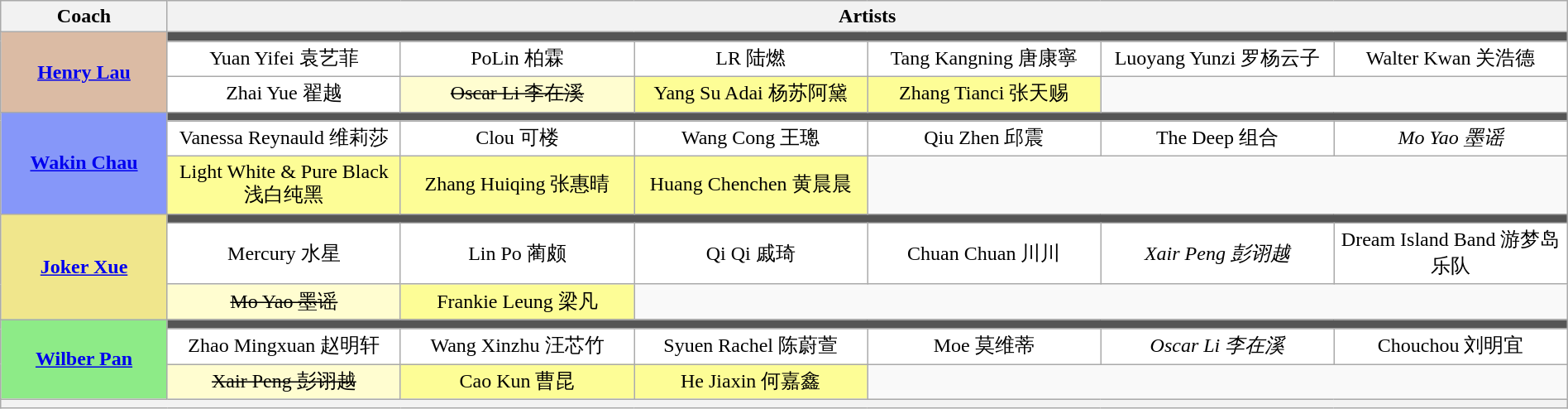<table class="wikitable" style="text-align:center; width:100%">
<tr>
<th scope="col" style="width:10%">Coach</th>
<th colspan="9" style="width:90%">Artists</th>
</tr>
<tr>
<th rowspan="3" style="background:#dbbba4;"><a href='#'>Henry Lau</a></th>
<td colspan="8" style="background:#555"></td>
</tr>
<tr>
<td style="background:white; width:14%">Yuan Yifei 袁艺菲</td>
<td style="background:white; width:14%">PoLin 柏霖</td>
<td style="background:white; width:14%">LR 陆燃</td>
<td style="background:white; width:14%">Tang Kangning 唐康寧</td>
<td style="background:white; width:14%">Luoyang Yunzi 罗杨云子</td>
<td style="background:white; width:14%">Walter Kwan 关浩德</td>
</tr>
<tr>
<td style="background:white; width:14%">Zhai Yue 翟越</td>
<td style="background:#FFFDD0;"><s>Oscar Li 李在溪</s></td>
<td style="background:#FDFD96;">Yang Su Adai 杨苏阿黛</td>
<td style="background:#FDFD96;">Zhang Tianci 张天赐</td>
</tr>
<tr>
<th rowspan="3" style="background:#8697F9;"><a href='#'>Wakin Chau</a></th>
<td colspan="8" style="background:#555"></td>
</tr>
<tr>
<td style="background:white; width:14%">Vanessa Reynauld 维莉莎</td>
<td style="background:white; width:14%">Clou 可楼</td>
<td style="background:white; width:14%">Wang Cong 王璁</td>
<td style="background:white; width:14%">Qiu Zhen 邱震</td>
<td style="background:white; width:14%">The Deep 组合</td>
<td style="background:white; width:14%"><em>Mo Yao 墨谣</em></td>
</tr>
<tr>
<td style="background:#FDFD96;">Light White & Pure Black 浅白纯黑</td>
<td style="background:#FDFD96;">Zhang Huiqing 张惠晴</td>
<td style="background:#FDFD96;">Huang Chenchen 黄晨晨</td>
</tr>
<tr>
<th rowspan="3" style="background:khaki;"><a href='#'>Joker Xue</a></th>
<td colspan="8" style="background:#555"></td>
</tr>
<tr>
<td style="background:white; width:14%">Mercury 水星</td>
<td style="background:white; width:14%">Lin Po 蔺颇</td>
<td style="background:white; width:14%">Qi Qi 戚琦</td>
<td style="background:white; width:14%">Chuan Chuan 川川</td>
<td style="background:white; width:14%"><em>Xair Peng 彭诩越</em></td>
<td style="background:white; width:14%">Dream Island Band 游梦岛乐队</td>
</tr>
<tr>
<td style="background:#FFFDD0;"><s>Mo Yao 墨谣</s></td>
<td style="background:#FDFD96;">Frankie Leung 梁凡</td>
</tr>
<tr>
<th rowspan="3" style="background:#8deb87;"><a href='#'>Wilber Pan</a></th>
<td colspan="8" style="background:#555"></td>
</tr>
<tr>
<td style="background:white; width:14%">Zhao Mingxuan 赵明轩</td>
<td style="background:white; width:14%">Wang Xinzhu 汪芯竹</td>
<td style="background:white; width:14%">Syuen Rachel 陈蔚萱</td>
<td style="background:white; width:14%">Moe 莫维蒂</td>
<td style="background:white; width:14%"><em>Oscar Li 李在溪</em></td>
<td style="background:white; width:14%">Chouchou 刘明宜</td>
</tr>
<tr>
<td style="background:#FFFDD0;"><s>Xair Peng 彭诩越</s></td>
<td style="background:#FDFD96;">Cao Kun 曹昆</td>
<td style="background:#FDFD96;">He Jiaxin 何嘉鑫</td>
</tr>
<tr>
<th colspan="9" style="font-size:95%; line-height:14px"></th>
</tr>
</table>
